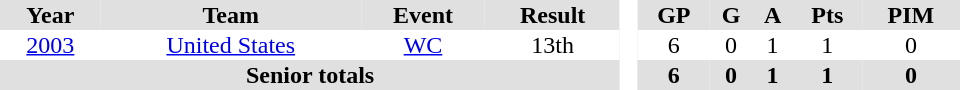<table border="0" cellpadding="1" cellspacing="0" style="text-align:center; width:40em">
<tr ALIGN="center" bgcolor="#e0e0e0">
<th>Year</th>
<th>Team</th>
<th>Event</th>
<th>Result</th>
<th rowspan="99" bgcolor="#ffffff"> </th>
<th>GP</th>
<th>G</th>
<th>A</th>
<th>Pts</th>
<th>PIM</th>
</tr>
<tr>
<td><a href='#'>2003</a></td>
<td><a href='#'>United States</a></td>
<td><a href='#'>WC</a></td>
<td>13th</td>
<td>6</td>
<td>0</td>
<td>1</td>
<td>1</td>
<td>0</td>
</tr>
<tr bgcolor="#e0e0e0">
<th colspan="4">Senior totals</th>
<th>6</th>
<th>0</th>
<th>1</th>
<th>1</th>
<th>0</th>
</tr>
</table>
